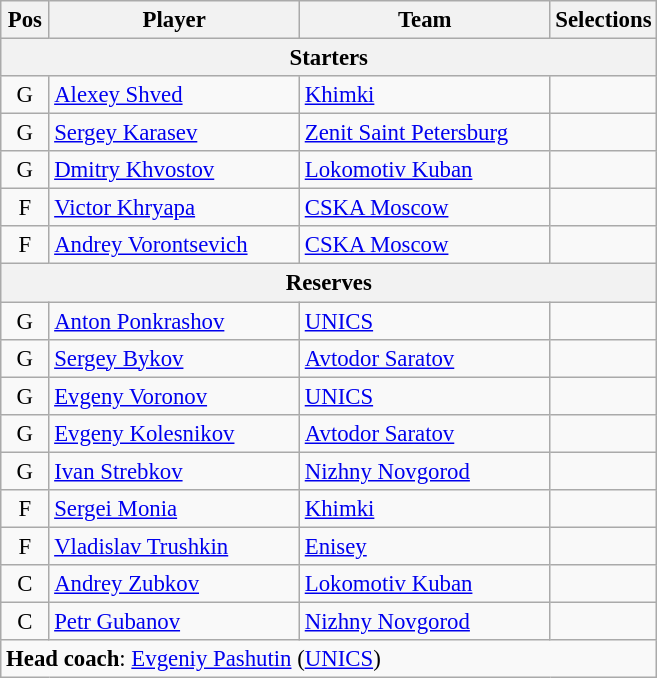<table class="wikitable" style="text-align:center; font-size:95%;">
<tr>
<th scope="col" style="width:25px;">Pos</th>
<th scope="col" style="width:160px;">Player</th>
<th scope="col" style="width:160px;">Team</th>
<th scope="col" style="width:25px;">Selections</th>
</tr>
<tr>
<th scope="col" colspan="5">Starters</th>
</tr>
<tr>
<td>G</td>
<td style="text-align:left"> <a href='#'>Alexey Shved</a></td>
<td style="text-align:left"><a href='#'>Khimki</a></td>
<td></td>
</tr>
<tr>
<td>G</td>
<td style="text-align:left"> <a href='#'>Sergey Karasev</a></td>
<td style="text-align:left"><a href='#'>Zenit Saint Petersburg</a></td>
<td></td>
</tr>
<tr>
<td>G</td>
<td style="text-align:left"> <a href='#'>Dmitry Khvostov</a></td>
<td style="text-align:left"><a href='#'>Lokomotiv Kuban</a></td>
<td></td>
</tr>
<tr>
<td>F</td>
<td style="text-align:left"> <a href='#'>Victor Khryapa</a></td>
<td style="text-align:left"><a href='#'>CSKA Moscow</a></td>
<td></td>
</tr>
<tr>
<td>F</td>
<td style="text-align:left"> <a href='#'>Andrey Vorontsevich</a></td>
<td style="text-align:left"><a href='#'>CSKA Moscow</a></td>
<td></td>
</tr>
<tr>
<th scope="col" colspan="5">Reserves</th>
</tr>
<tr>
<td>G</td>
<td style="text-align:left"> <a href='#'>Anton Ponkrashov</a></td>
<td style="text-align:left"><a href='#'>UNICS</a></td>
<td></td>
</tr>
<tr>
<td>G</td>
<td style="text-align:left"> <a href='#'>Sergey Bykov</a></td>
<td style="text-align:left"><a href='#'>Avtodor Saratov</a></td>
<td></td>
</tr>
<tr>
<td>G</td>
<td style="text-align:left"> <a href='#'>Evgeny Voronov</a></td>
<td style="text-align:left"><a href='#'>UNICS</a></td>
<td></td>
</tr>
<tr>
<td>G</td>
<td style="text-align:left"> <a href='#'>Evgeny Kolesnikov</a></td>
<td style="text-align:left"><a href='#'>Avtodor Saratov</a></td>
<td></td>
</tr>
<tr>
<td>G</td>
<td style="text-align:left"> <a href='#'>Ivan Strebkov</a> </td>
<td style="text-align:left"><a href='#'>Nizhny Novgorod</a></td>
<td></td>
</tr>
<tr>
<td>F</td>
<td style="text-align:left"> <a href='#'>Sergei Monia</a></td>
<td style="text-align:left"><a href='#'>Khimki</a></td>
<td></td>
</tr>
<tr>
<td>F</td>
<td style="text-align:left"> <a href='#'>Vladislav Trushkin</a></td>
<td style="text-align:left"><a href='#'>Enisey</a></td>
<td></td>
</tr>
<tr>
<td>C</td>
<td style="text-align:left"> <a href='#'>Andrey Zubkov</a></td>
<td style="text-align:left"><a href='#'>Lokomotiv Kuban</a></td>
<td></td>
</tr>
<tr>
<td>C</td>
<td style="text-align:left"> <a href='#'>Petr Gubanov</a> </td>
<td style="text-align:left"><a href='#'>Nizhny Novgorod</a></td>
<td></td>
</tr>
<tr>
<td style="text-align:left" colspan="5"><strong>Head coach</strong>:   <a href='#'>Evgeniy Pashutin</a> (<a href='#'>UNICS</a>)</td>
</tr>
</table>
